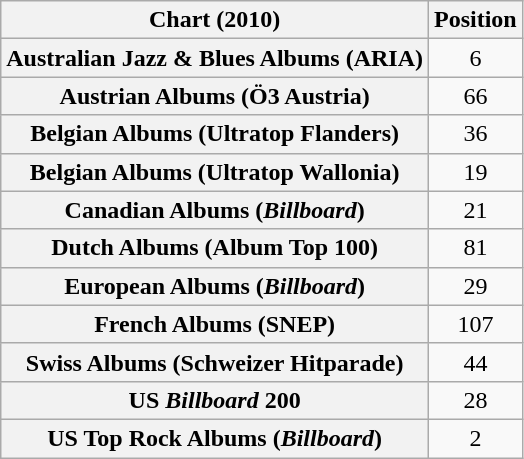<table class="wikitable sortable plainrowheaders" style="text-align:center">
<tr>
<th scope="col">Chart (2010)</th>
<th scope="col">Position</th>
</tr>
<tr>
<th scope="row">Australian Jazz & Blues Albums (ARIA)</th>
<td>6</td>
</tr>
<tr>
<th scope="row">Austrian Albums (Ö3 Austria)</th>
<td>66</td>
</tr>
<tr>
<th scope="row">Belgian Albums (Ultratop Flanders)</th>
<td>36</td>
</tr>
<tr>
<th scope="row">Belgian Albums (Ultratop Wallonia)</th>
<td>19</td>
</tr>
<tr>
<th scope="row">Canadian Albums (<em>Billboard</em>)</th>
<td>21</td>
</tr>
<tr>
<th scope="row">Dutch Albums (Album Top 100)</th>
<td>81</td>
</tr>
<tr>
<th scope="row">European Albums (<em>Billboard</em>)</th>
<td>29</td>
</tr>
<tr>
<th scope="row">French Albums (SNEP)</th>
<td>107</td>
</tr>
<tr>
<th scope="row">Swiss Albums (Schweizer Hitparade)</th>
<td>44</td>
</tr>
<tr>
<th scope="row">US <em>Billboard</em> 200</th>
<td>28</td>
</tr>
<tr>
<th scope="row">US Top Rock Albums (<em>Billboard</em>)</th>
<td>2</td>
</tr>
</table>
